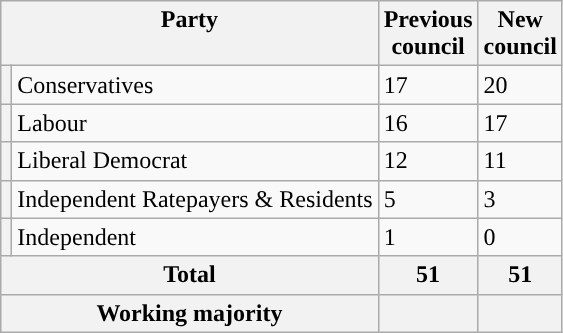<table class="wikitable">
<tr>
<th valign=top colspan="2" style="width: 230px">Party</th>
<th valign=top style="width: 30px">Previous council</th>
<th valign=top style="width: 30px">New council</th>
</tr>
<tr>
<th style="background-color: "></th>
<td>Conservatives</td>
<td>17</td>
<td>20</td>
</tr>
<tr>
<th style="background-color: "></th>
<td>Labour</td>
<td>16</td>
<td>17</td>
</tr>
<tr>
<th style="background-color: "></th>
<td>Liberal Democrat</td>
<td>12</td>
<td>11</td>
</tr>
<tr>
<th style="background-color: "></th>
<td>Independent Ratepayers & Residents</td>
<td>5</td>
<td>3</td>
</tr>
<tr>
<th style="background-color: "></th>
<td>Independent</td>
<td>1</td>
<td>0</td>
</tr>
<tr>
<th colspan=2>Total</th>
<th style="text-align: center">51</th>
<th colspan=3>51</th>
</tr>
<tr>
<th colspan=2>Working majority</th>
<th></th>
<th></th>
</tr>
</table>
